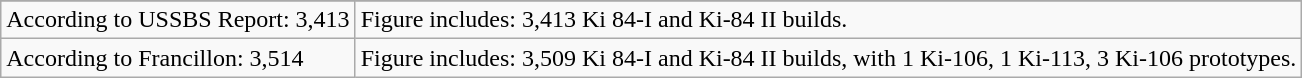<table class="wikitable" style="text-align: right;">
<tr>
</tr>
<tr>
<td style="text-align:left">According to USSBS  Report: 3,413</td>
<td style="text-align:left">Figure includes: 3,413 Ki 84-I and Ki-84 II builds.</td>
</tr>
<tr>
<td style="text-align:left">According to Francillon: 3,514</td>
<td style="text-align:left">Figure includes: 3,509 Ki 84-I and Ki-84 II builds, with 1 Ki-106, 1 Ki-113, 3 Ki-106 prototypes.</td>
</tr>
</table>
